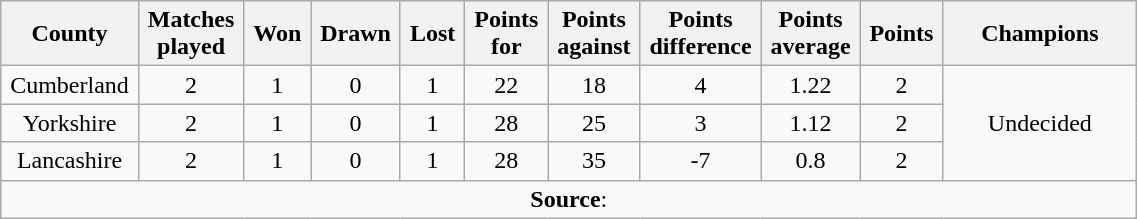<table class="wikitable plainrowheaders" style="text-align: center; width: 60%">
<tr>
<th scope="col" style="width: 5%;">County</th>
<th scope="col" style="width: 5%;">Matches played</th>
<th scope="col" style="width: 5%;">Won</th>
<th scope="col" style="width: 5%;">Drawn</th>
<th scope="col" style="width: 5%;">Lost</th>
<th scope="col" style="width: 5%;">Points for</th>
<th scope="col" style="width: 5%;">Points against</th>
<th scope="col" style="width: 5%;">Points difference</th>
<th scope="col" style="width: 5%;">Points average</th>
<th scope="col" style="width: 5%;">Points</th>
<th scope="col" style="width: 15%;">Champions</th>
</tr>
<tr>
<td>Cumberland</td>
<td>2</td>
<td>1</td>
<td>0</td>
<td>1</td>
<td>22</td>
<td>18</td>
<td>4</td>
<td>1.22</td>
<td>2</td>
<td rowspan="3">Undecided</td>
</tr>
<tr>
<td>Yorkshire</td>
<td>2</td>
<td>1</td>
<td>0</td>
<td>1</td>
<td>28</td>
<td>25</td>
<td>3</td>
<td>1.12</td>
<td>2</td>
</tr>
<tr>
<td>Lancashire</td>
<td>2</td>
<td>1</td>
<td>0</td>
<td>1</td>
<td>28</td>
<td>35</td>
<td>-7</td>
<td>0.8</td>
<td>2</td>
</tr>
<tr>
<td colspan="11"><strong>Source</strong>:</td>
</tr>
</table>
